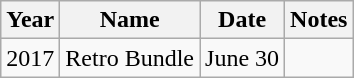<table class="wikitable">
<tr>
<th>Year</th>
<th>Name</th>
<th>Date</th>
<th>Notes</th>
</tr>
<tr>
<td>2017</td>
<td>Retro Bundle</td>
<td>June 30</td>
<td></td>
</tr>
</table>
